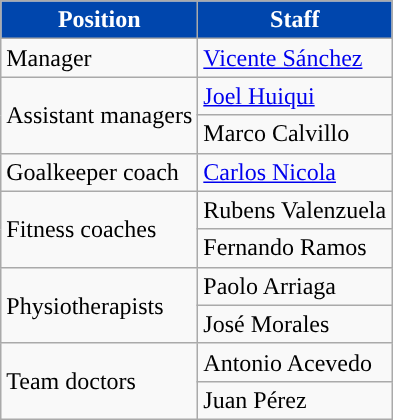<table class="wikitable">
<tr>
<th style="background-color:#0046AD;color:#FFFFFF;">Position</th>
<th style="background-color:#0046AD;color:#FFFFFF;">Staff</th>
</tr>
<tr>
<td>Manager</td>
<td> <a href='#'>Vicente Sánchez</a></td>
</tr>
<tr>
<td rowspan="2">Assistant managers</td>
<td> <a href='#'>Joel Huiqui</a></td>
</tr>
<tr>
<td> Marco Calvillo</td>
</tr>
<tr>
<td>Goalkeeper coach</td>
<td> <a href='#'>Carlos Nicola</a></td>
</tr>
<tr>
<td rowspan="2">Fitness coaches</td>
<td> Rubens Valenzuela</td>
</tr>
<tr>
<td> Fernando Ramos</td>
</tr>
<tr>
<td rowspan="2">Physiotherapists</td>
<td> Paolo Arriaga</td>
</tr>
<tr>
<td> José Morales</td>
</tr>
<tr>
<td rowspan="2">Team doctors</td>
<td> Antonio Acevedo</td>
</tr>
<tr>
<td> Juan Pérez</td>
</tr>
</table>
